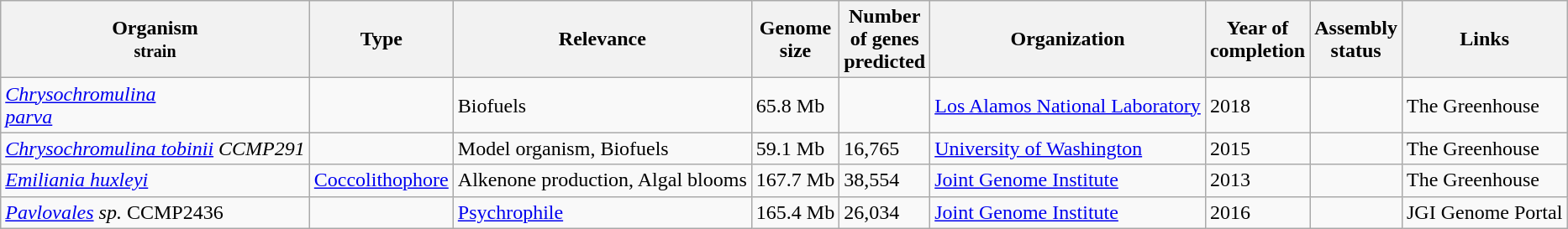<table class="wikitable sortable mw-collapsible">
<tr>
<th>Organism<br><small>strain</small></th>
<th>Type</th>
<th>Relevance</th>
<th>Genome<br>size</th>
<th>Number<br>of genes<br>predicted</th>
<th>Organization</th>
<th>Year of<br>completion</th>
<th>Assembly<br>status</th>
<th>Links</th>
</tr>
<tr>
<td><em><a href='#'>Chrysochromulina</a></em><br><em><a href='#'>parva</a></em></td>
<td></td>
<td>Biofuels</td>
<td>65.8 Mb</td>
<td></td>
<td><a href='#'>Los Alamos National Laboratory</a></td>
<td>2018</td>
<td></td>
<td>The Greenhouse</td>
</tr>
<tr>
<td><em><a href='#'>Chrysochromulina tobinii</a> CCMP291</em></td>
<td></td>
<td>Model organism, Biofuels</td>
<td>59.1 Mb</td>
<td>16,765</td>
<td><a href='#'>University of Washington</a></td>
<td>2015</td>
<td></td>
<td>The Greenhouse</td>
</tr>
<tr>
<td><em><a href='#'>Emiliania huxleyi</a></em></td>
<td><a href='#'>Coccolithophore</a></td>
<td>Alkenone production, Algal blooms</td>
<td>167.7 Mb</td>
<td>38,554</td>
<td><a href='#'>Joint Genome Institute</a></td>
<td>2013</td>
<td></td>
<td>The Greenhouse</td>
</tr>
<tr>
<td><em><a href='#'>Pavlovales</a> sp.</em> CCMP2436</td>
<td></td>
<td><a href='#'>Psychrophile</a></td>
<td>165.4 Mb</td>
<td>26,034</td>
<td><a href='#'>Joint Genome Institute</a></td>
<td>2016</td>
<td></td>
<td>JGI Genome Portal</td>
</tr>
</table>
